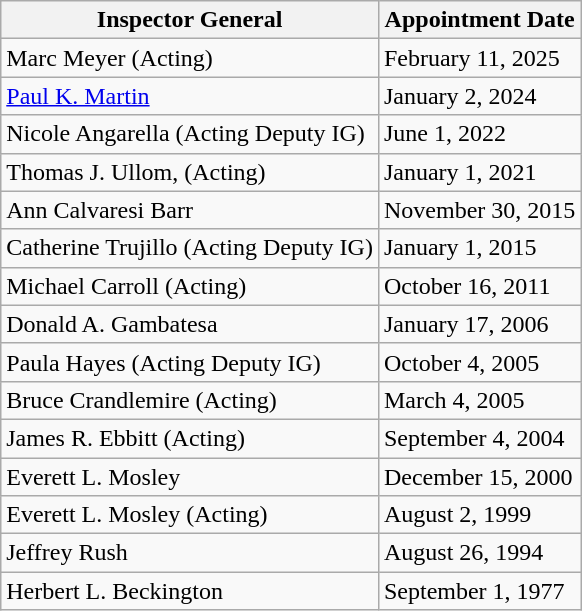<table class="wikitable">
<tr>
<th><strong>Inspector General</strong></th>
<th><strong>Appointment Date</strong></th>
</tr>
<tr>
<td>Marc Meyer (Acting)</td>
<td>February 11, 2025</td>
</tr>
<tr>
<td><a href='#'>Paul K. Martin</a></td>
<td>January 2, 2024</td>
</tr>
<tr>
<td>Nicole Angarella (Acting Deputy IG)</td>
<td>June 1, 2022</td>
</tr>
<tr>
<td>Thomas J. Ullom,   (Acting)</td>
<td>January 1, 2021</td>
</tr>
<tr>
<td>Ann Calvaresi Barr</td>
<td>November 30, 2015</td>
</tr>
<tr>
<td>Catherine Trujillo (Acting Deputy IG)</td>
<td>January 1, 2015</td>
</tr>
<tr>
<td>Michael Carroll (Acting)</td>
<td>October 16, 2011</td>
</tr>
<tr>
<td>Donald A. Gambatesa</td>
<td>January 17, 2006</td>
</tr>
<tr>
<td>Paula Hayes (Acting Deputy IG)</td>
<td>October 4, 2005</td>
</tr>
<tr>
<td>Bruce Crandlemire (Acting)</td>
<td>March 4, 2005</td>
</tr>
<tr>
<td>James R. Ebbitt (Acting)</td>
<td>September 4, 2004</td>
</tr>
<tr>
<td>Everett L. Mosley</td>
<td>December 15, 2000</td>
</tr>
<tr>
<td>Everett L. Mosley (Acting)</td>
<td>August 2, 1999</td>
</tr>
<tr>
<td>Jeffrey Rush</td>
<td>August 26, 1994</td>
</tr>
<tr>
<td>Herbert L. Beckington</td>
<td>September 1, 1977</td>
</tr>
</table>
